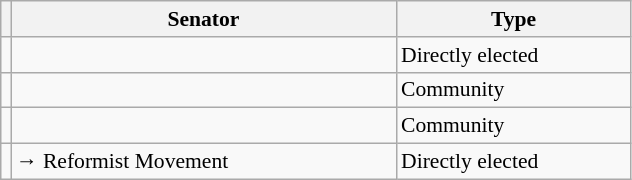<table class="sortable wikitable" style="text-align:left; font-size:90%">
<tr>
<th></th>
<th width="250">Senator</th>
<th width="150">Type</th>
</tr>
<tr>
<td></td>
<td></td>
<td>Directly elected</td>
</tr>
<tr>
<td></td>
<td></td>
<td>Community</td>
</tr>
<tr>
<td></td>
<td></td>
<td>Community</td>
</tr>
<tr>
<td></td>
<td> → Reformist Movement</td>
<td>Directly elected</td>
</tr>
</table>
